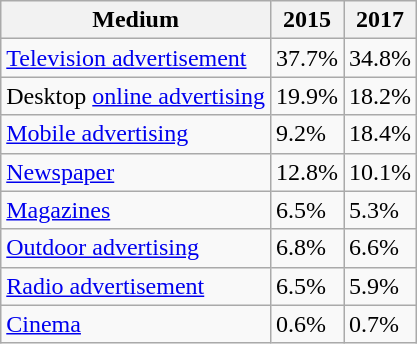<table class="wikitable sortable">
<tr>
<th>Medium</th>
<th>2015</th>
<th>2017 </th>
</tr>
<tr>
<td><a href='#'>Television advertisement</a></td>
<td>37.7%</td>
<td>34.8%</td>
</tr>
<tr>
<td>Desktop <a href='#'>online advertising</a></td>
<td>19.9%</td>
<td>18.2%</td>
</tr>
<tr>
<td><a href='#'>Mobile advertising</a></td>
<td>9.2%</td>
<td>18.4%</td>
</tr>
<tr>
<td><a href='#'>Newspaper</a></td>
<td>12.8%</td>
<td>10.1%</td>
</tr>
<tr>
<td><a href='#'>Magazines</a></td>
<td>6.5%</td>
<td>5.3%</td>
</tr>
<tr>
<td><a href='#'>Outdoor advertising</a></td>
<td>6.8%</td>
<td>6.6%</td>
</tr>
<tr>
<td><a href='#'>Radio advertisement</a></td>
<td>6.5%</td>
<td>5.9%</td>
</tr>
<tr>
<td><a href='#'>Cinema</a></td>
<td>0.6%</td>
<td>0.7%</td>
</tr>
</table>
